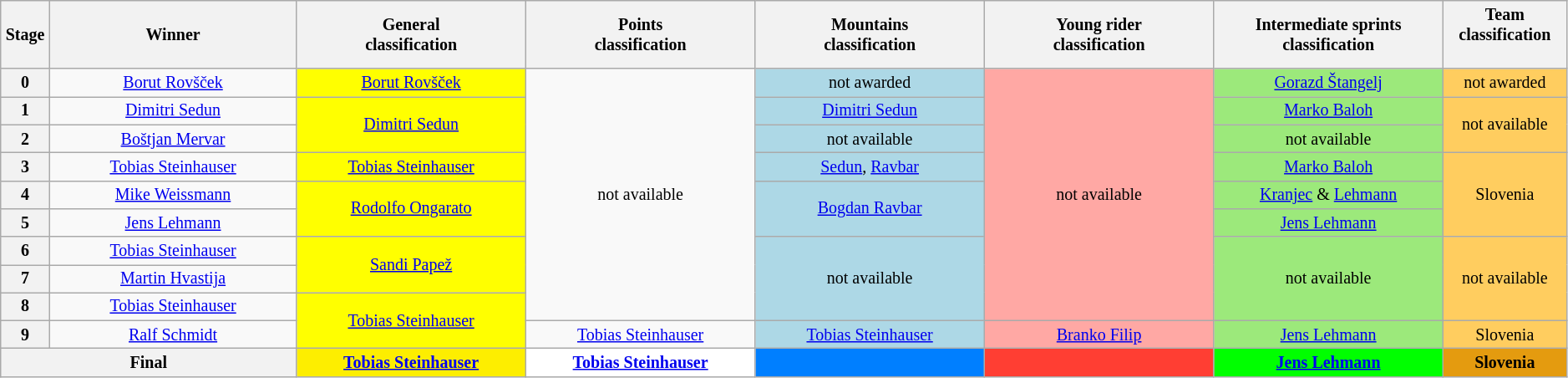<table class="wikitable" style="text-align: center; font-size:smaller;">
<tr>
<th style="width:1%;">Stage</th>
<th style="width:14%;">Winner</th>
<th style="width:13%;">General<br>classification<br></th>
<th style="width:13%;">Points<br>classification<br></th>
<th style="width:13%;">Mountains<br>classification<br></th>
<th style="width:13%;">Young rider<br>classification<br></th>
<th style="width:13%;">Intermediate sprints<br>classification<br></th>
<th style="width:7%;">Team<br>classification<br><br></th>
</tr>
<tr>
<th>0</th>
<td><a href='#'>Borut Rovšček</a></td>
<td style="background:yellow;"><a href='#'>Borut Rovšček</a></td>
<td rowspan=9>not available</td>
<td style="background:lightblue;">not awarded</td>
<td style="background:#FFA8A4;" rowspan=9>not available</td>
<td style="background:#9CE97B;"><a href='#'>Gorazd Štangelj</a></td>
<td style="background:#FFCD5F;">not awarded</td>
</tr>
<tr>
<th>1</th>
<td><a href='#'>Dimitri Sedun</a></td>
<td style="background:yellow;" rowspan=2><a href='#'>Dimitri Sedun</a></td>
<td style="background:lightblue;"><a href='#'>Dimitri Sedun</a></td>
<td style="background:#9CE97B;"><a href='#'>Marko Baloh</a></td>
<td style="background:#FFCD5F;" rowspan=2>not available</td>
</tr>
<tr>
<th>2</th>
<td><a href='#'>Boštjan Mervar</a></td>
<td style="background:lightblue;">not available</td>
<td style="background:#9CE97B;">not available</td>
</tr>
<tr>
<th>3</th>
<td><a href='#'>Tobias Steinhauser</a></td>
<td style="background:yellow;"><a href='#'>Tobias Steinhauser</a></td>
<td style="background:lightblue;"><a href='#'>Sedun</a>, <a href='#'>Ravbar</a></td>
<td style="background:#9CE97B;"><a href='#'>Marko Baloh</a></td>
<td style="background:#FFCD5F;" rowspan=3>Slovenia</td>
</tr>
<tr>
<th>4</th>
<td><a href='#'>Mike Weissmann</a></td>
<td style="background:yellow;" rowspan=2><a href='#'>Rodolfo Ongarato</a></td>
<td style="background:lightblue;" rowspan=2><a href='#'>Bogdan Ravbar</a></td>
<td style="background:#9CE97B;"><a href='#'>Kranjec</a> & <a href='#'>Lehmann</a></td>
</tr>
<tr>
<th>5</th>
<td><a href='#'>Jens Lehmann</a></td>
<td style="background:#9CE97B;"><a href='#'>Jens Lehmann</a></td>
</tr>
<tr>
<th>6</th>
<td><a href='#'>Tobias Steinhauser</a></td>
<td style="background:yellow;" rowspan=2><a href='#'>Sandi Papež</a></td>
<td style="background:lightblue;" rowspan=3>not available</td>
<td style="background:#9CE97B;" rowspan=3>not available</td>
<td style="background:#FFCD5F;" rowspan=3>not available</td>
</tr>
<tr>
<th>7</th>
<td><a href='#'>Martin Hvastija</a></td>
</tr>
<tr>
<th>8</th>
<td><a href='#'>Tobias Steinhauser</a></td>
<td style="background:yellow;" rowspan=2><a href='#'>Tobias Steinhauser</a></td>
</tr>
<tr>
<th>9</th>
<td><a href='#'>Ralf Schmidt</a></td>
<td><a href='#'>Tobias Steinhauser</a></td>
<td style="background:lightblue;"><a href='#'>Tobias Steinhauser</a></td>
<td style="background:#FFA8A4;"><a href='#'>Branko Filip</a></td>
<td style="background:#9CE97B;"><a href='#'>Jens Lehmann</a></td>
<td style="background:#FFCD5F;">Slovenia</td>
</tr>
<tr>
<th colspan=2><strong>Final</strong></th>
<th style="background:#FDEE00;"><a href='#'>Tobias Steinhauser</a></th>
<th style="background:white;"><a href='#'>Tobias Steinhauser</a></th>
<th style="background:#007FFF;"></th>
<th style="background:#FF3E33;"></th>
<th style="background:#00FF00;"><a href='#'>Jens Lehmann</a></th>
<th style="background:#E49B0F;">Slovenia</th>
</tr>
</table>
